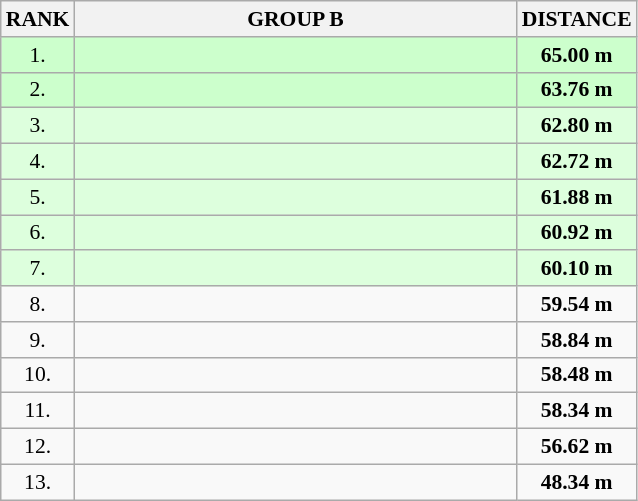<table class="wikitable" style="border-collapse: collapse; font-size: 90%;">
<tr>
<th>RANK</th>
<th style="width: 20em">GROUP B</th>
<th style="width: 5em">DISTANCE</th>
</tr>
<tr style="background:#ccffcc;">
<td align="center">1.</td>
<td></td>
<td align="center"><strong>65.00 m</strong></td>
</tr>
<tr style="background:#ccffcc;">
<td align="center">2.</td>
<td></td>
<td align="center"><strong>63.76 m</strong></td>
</tr>
<tr style="background:#ddffdd;">
<td align="center">3.</td>
<td></td>
<td align="center"><strong>62.80 m</strong></td>
</tr>
<tr style="background:#ddffdd;">
<td align="center">4.</td>
<td></td>
<td align="center"><strong>62.72 m</strong></td>
</tr>
<tr style="background:#ddffdd;">
<td align="center">5.</td>
<td></td>
<td align="center"><strong>61.88 m</strong></td>
</tr>
<tr style="background:#ddffdd;">
<td align="center">6.</td>
<td></td>
<td align="center"><strong>60.92 m</strong></td>
</tr>
<tr style="background:#ddffdd;">
<td align="center">7.</td>
<td></td>
<td align="center"><strong>60.10 m</strong></td>
</tr>
<tr>
<td align="center">8.</td>
<td></td>
<td align="center"><strong>59.54 m</strong></td>
</tr>
<tr>
<td align="center">9.</td>
<td></td>
<td align="center"><strong>58.84 m</strong></td>
</tr>
<tr>
<td align="center">10.</td>
<td></td>
<td align="center"><strong>58.48 m</strong></td>
</tr>
<tr>
<td align="center">11.</td>
<td></td>
<td align="center"><strong>58.34 m</strong></td>
</tr>
<tr>
<td align="center">12.</td>
<td></td>
<td align="center"><strong>56.62 m</strong></td>
</tr>
<tr>
<td align="center">13.</td>
<td></td>
<td align="center"><strong>48.34 m</strong></td>
</tr>
</table>
